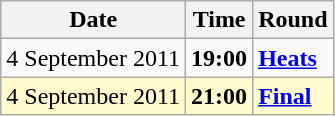<table class="wikitable">
<tr>
<th>Date</th>
<th>Time</th>
<th>Round</th>
</tr>
<tr>
<td>4 September 2011</td>
<td><strong>19:00</strong></td>
<td><strong><a href='#'>Heats</a></strong></td>
</tr>
<tr style=background:lemonchiffon>
<td>4 September 2011</td>
<td><strong>21:00</strong></td>
<td><strong><a href='#'>Final</a></strong></td>
</tr>
</table>
